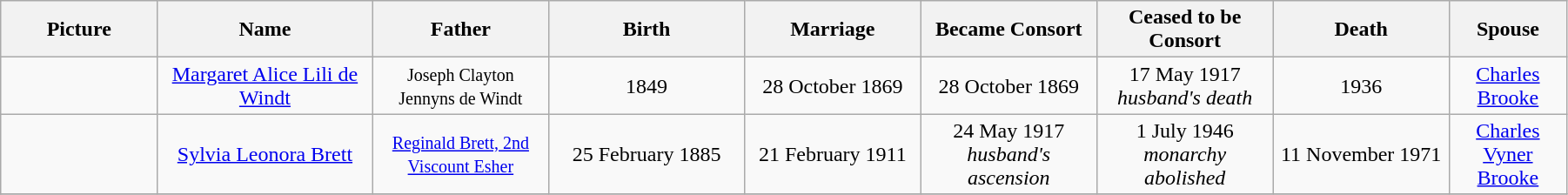<table width=95% class="wikitable">
<tr>
<th width = "8%">Picture</th>
<th width = "11%">Name</th>
<th width = "9%">Father</th>
<th width = "10%">Birth</th>
<th width = "9%">Marriage</th>
<th width = "9%">Became Consort</th>
<th width = "9%">Ceased to be Consort</th>
<th width = "9%">Death</th>
<th width = "6%">Spouse</th>
</tr>
<tr>
<td align="center"></td>
<td align="center"><a href='#'>Margaret Alice Lili de Windt</a></td>
<td align="center"><small>Joseph Clayton Jennyns de Windt</small></td>
<td align="center">1849</td>
<td align="center">28 October 1869</td>
<td align="center">28 October 1869</td>
<td align="center">17 May 1917<br><em>husband's death</em></td>
<td align="center">1936</td>
<td align="center"><a href='#'>Charles Brooke</a></td>
</tr>
<tr>
<td align="center"></td>
<td align="center"><a href='#'>Sylvia Leonora Brett</a></td>
<td align="center"><small><a href='#'>Reginald Brett, 2nd Viscount Esher</a></small></td>
<td align="center">25 February 1885</td>
<td align="center">21 February 1911</td>
<td align="center">24 May 1917<br><em>husband's ascension</em></td>
<td align="center">1 July 1946<br><em>monarchy abolished</em></td>
<td align="center">11 November 1971</td>
<td align="center"><a href='#'>Charles Vyner Brooke</a></td>
</tr>
<tr>
</tr>
</table>
